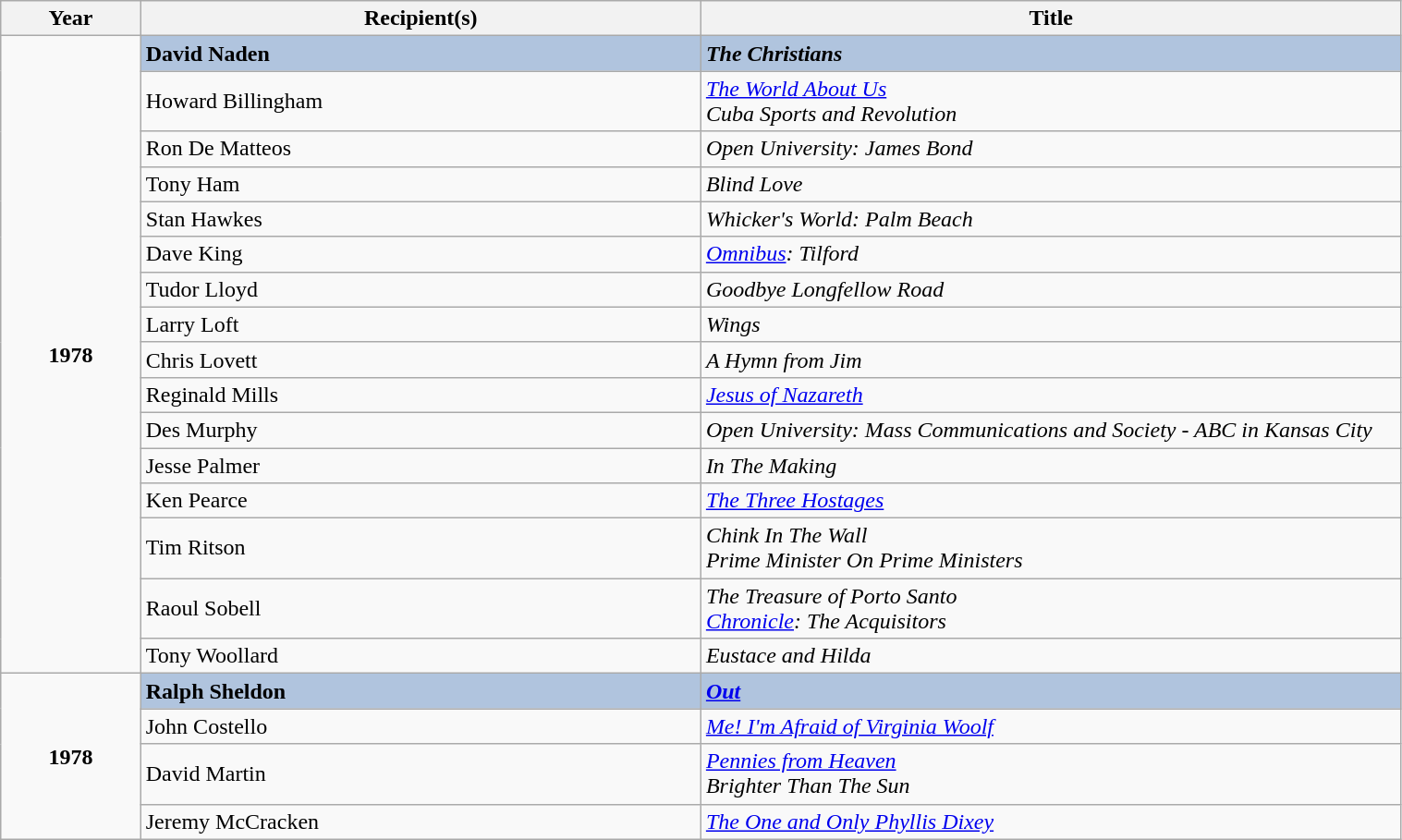<table class="wikitable" width="80%">
<tr>
<th width=5%>Year</th>
<th width=20%><strong>Recipient(s)</strong></th>
<th width=25%><strong>Title</strong></th>
</tr>
<tr>
<td rowspan="16" style="text-align:center;"><strong>1978</strong></td>
<td style="background:#B0C4DE;"><strong>David Naden</strong></td>
<td style="background:#B0C4DE;"><strong><em>The Christians</em></strong></td>
</tr>
<tr>
<td>Howard Billingham</td>
<td><em><a href='#'>The World About Us</a><br>Cuba Sports and Revolution</em></td>
</tr>
<tr>
<td>Ron De Matteos</td>
<td><em>Open University: James Bond</em></td>
</tr>
<tr>
<td>Tony Ham</td>
<td><em>Blind Love</em></td>
</tr>
<tr>
<td>Stan Hawkes</td>
<td><em>Whicker's World: Palm Beach</em></td>
</tr>
<tr>
<td>Dave King</td>
<td><em><a href='#'>Omnibus</a>: Tilford</em></td>
</tr>
<tr>
<td>Tudor Lloyd</td>
<td><em>Goodbye Longfellow Road</em></td>
</tr>
<tr>
<td>Larry Loft</td>
<td><em>Wings</em></td>
</tr>
<tr>
<td>Chris Lovett</td>
<td><em>A Hymn from Jim</em></td>
</tr>
<tr>
<td>Reginald Mills</td>
<td><em><a href='#'>Jesus of Nazareth</a></em></td>
</tr>
<tr>
<td>Des Murphy</td>
<td><em>Open University: Mass Communications and Society - ABC in Kansas City</em></td>
</tr>
<tr>
<td>Jesse Palmer</td>
<td><em>In The Making</em></td>
</tr>
<tr>
<td>Ken Pearce</td>
<td><em><a href='#'>The Three Hostages</a></em></td>
</tr>
<tr>
<td>Tim Ritson</td>
<td><em>Chink In The Wall<br>Prime Minister On Prime Ministers</em></td>
</tr>
<tr>
<td>Raoul Sobell</td>
<td><em>The Treasure of Porto Santo<br><a href='#'>Chronicle</a>: The Acquisitors</em></td>
</tr>
<tr>
<td>Tony Woollard</td>
<td><em>Eustace and Hilda</em></td>
</tr>
<tr>
<td rowspan="4" style="text-align:center;"><strong>1978</strong></td>
<td style="background:#B0C4DE;"><strong>Ralph Sheldon</strong></td>
<td style="background:#B0C4DE;"><strong><em><a href='#'>Out</a></em></strong></td>
</tr>
<tr>
<td>John Costello</td>
<td><em><a href='#'>Me! I'm Afraid of Virginia Woolf</a></em></td>
</tr>
<tr>
<td>David Martin</td>
<td><em><a href='#'>Pennies from Heaven</a><br>Brighter Than The Sun</em></td>
</tr>
<tr>
<td>Jeremy McCracken</td>
<td><em><a href='#'>The One and Only Phyllis Dixey</a></em></td>
</tr>
</table>
